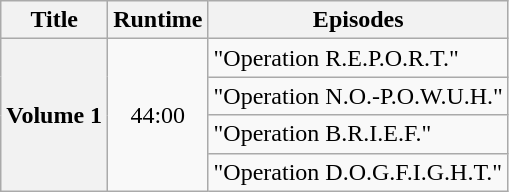<table class="wikitable">
<tr>
<th>Title</th>
<th>Runtime</th>
<th colspan="3">Episodes</th>
</tr>
<tr>
<th rowspan="4">Volume 1</th>
<td rowspan="4" style="text-align: center;">44:00</td>
<td>"Operation R.E.P.O.R.T."</td>
</tr>
<tr>
<td>"Operation N.O.-P.O.W.U.H."</td>
</tr>
<tr>
<td>"Operation B.R.I.E.F."</td>
</tr>
<tr>
<td>"Operation D.O.G.F.I.G.H.T."</td>
</tr>
</table>
